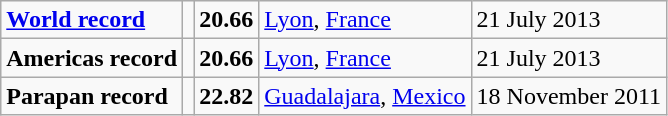<table class="wikitable">
<tr>
<td><strong><a href='#'>World record</a></strong></td>
<td></td>
<td><strong>20.66</strong></td>
<td><a href='#'>Lyon</a>, <a href='#'>France</a></td>
<td>21 July 2013</td>
</tr>
<tr>
<td><strong>Americas record</strong></td>
<td></td>
<td><strong>20.66</strong></td>
<td><a href='#'>Lyon</a>, <a href='#'>France</a></td>
<td>21 July 2013</td>
</tr>
<tr>
<td><strong>Parapan record</strong></td>
<td></td>
<td><strong>22.82</strong></td>
<td><a href='#'>Guadalajara</a>, <a href='#'>Mexico</a></td>
<td>18 November 2011</td>
</tr>
</table>
